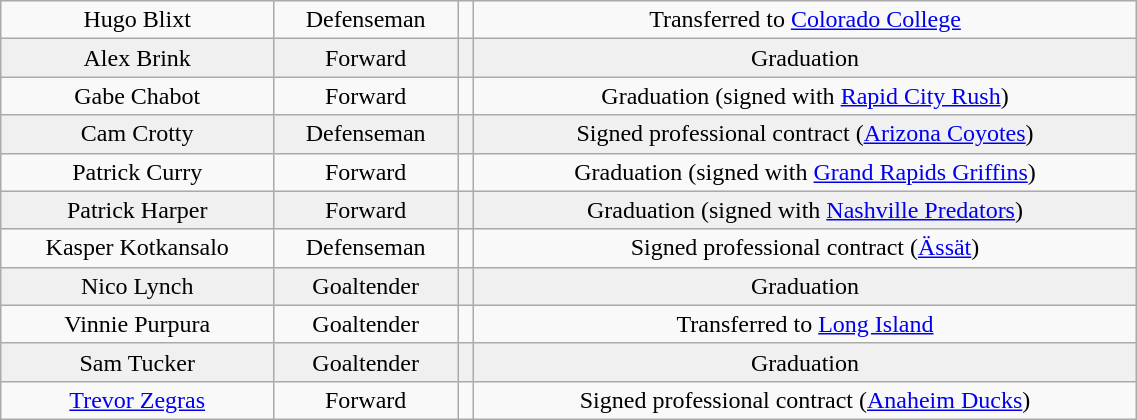<table class="wikitable" width="60%">
<tr align="center" bgcolor="">
<td>Hugo Blixt</td>
<td>Defenseman</td>
<td></td>
<td>Transferred to <a href='#'>Colorado College</a></td>
</tr>
<tr align="center" bgcolor="f0f0f0">
<td>Alex Brink</td>
<td>Forward</td>
<td></td>
<td>Graduation</td>
</tr>
<tr align="center" bgcolor="">
<td>Gabe Chabot</td>
<td>Forward</td>
<td></td>
<td>Graduation (signed with <a href='#'>Rapid City Rush</a>)</td>
</tr>
<tr align="center" bgcolor="f0f0f0">
<td>Cam Crotty</td>
<td>Defenseman</td>
<td></td>
<td>Signed professional contract (<a href='#'>Arizona Coyotes</a>)</td>
</tr>
<tr align="center" bgcolor="">
<td>Patrick Curry</td>
<td>Forward</td>
<td></td>
<td>Graduation (signed with <a href='#'>Grand Rapids Griffins</a>)</td>
</tr>
<tr align="center" bgcolor="f0f0f0">
<td>Patrick Harper</td>
<td>Forward</td>
<td></td>
<td>Graduation (signed with <a href='#'>Nashville Predators</a>)</td>
</tr>
<tr align="center" bgcolor="">
<td>Kasper Kotkansalo</td>
<td>Defenseman</td>
<td></td>
<td>Signed professional contract (<a href='#'>Ässät</a>)</td>
</tr>
<tr align="center" bgcolor="f0f0f0">
<td>Nico Lynch</td>
<td>Goaltender</td>
<td></td>
<td>Graduation</td>
</tr>
<tr align="center" bgcolor="">
<td>Vinnie Purpura</td>
<td>Goaltender</td>
<td></td>
<td>Transferred to <a href='#'>Long Island</a></td>
</tr>
<tr align="center" bgcolor="f0f0f0">
<td>Sam Tucker</td>
<td>Goaltender</td>
<td></td>
<td>Graduation</td>
</tr>
<tr align="center" bgcolor="">
<td><a href='#'>Trevor Zegras</a></td>
<td>Forward</td>
<td></td>
<td>Signed professional contract (<a href='#'>Anaheim Ducks</a>)</td>
</tr>
</table>
